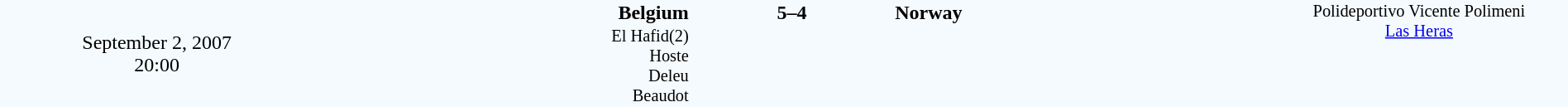<table style="width: 100%; background:#F5FAFF;" cellspacing="0">
<tr>
<td align=center rowspan=3 width=20%>September 2, 2007<br>20:00</td>
</tr>
<tr>
<td width=24% align=right><strong>Belgium</strong></td>
<td align=center width=13%><strong>5–4</strong></td>
<td width=24%><strong>Norway</strong></td>
<td style=font-size:85% rowspan=3 valign=top align=center>Polideportivo Vicente Polimeni<br><a href='#'>Las Heras</a></td>
</tr>
<tr style=font-size:85%>
<td align=right valign=top>El Hafid(2)<br>Hoste<br>Deleu<br>Beaudot</td>
<td></td>
<td></td>
</tr>
</table>
